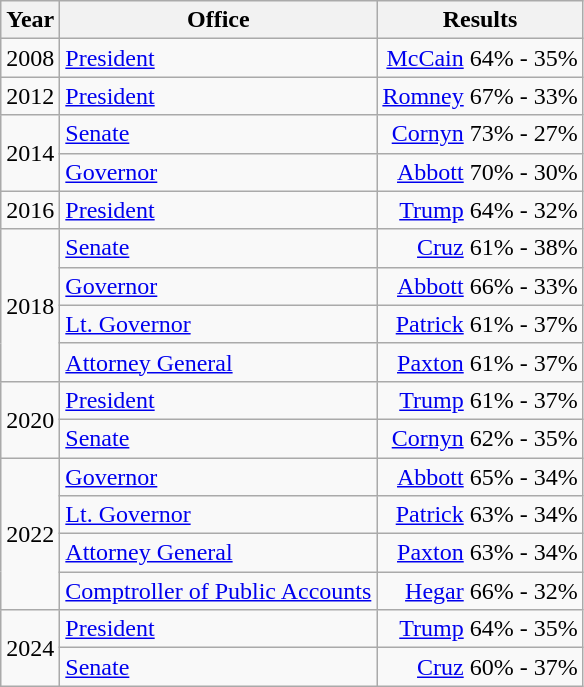<table class=wikitable>
<tr>
<th>Year</th>
<th>Office</th>
<th>Results</th>
</tr>
<tr>
<td>2008</td>
<td><a href='#'>President</a></td>
<td align="right" ><a href='#'>McCain</a> 64% - 35%</td>
</tr>
<tr>
<td>2012</td>
<td><a href='#'>President</a></td>
<td align="right" ><a href='#'>Romney</a> 67% - 33%</td>
</tr>
<tr>
<td rowspan=2>2014</td>
<td><a href='#'>Senate</a></td>
<td align="right" ><a href='#'>Cornyn</a> 73% - 27%</td>
</tr>
<tr>
<td><a href='#'>Governor</a></td>
<td align="right" ><a href='#'>Abbott</a> 70% - 30%</td>
</tr>
<tr>
<td>2016</td>
<td><a href='#'>President</a></td>
<td align="right" ><a href='#'>Trump</a> 64% - 32%</td>
</tr>
<tr>
<td rowspan=4>2018</td>
<td><a href='#'>Senate</a></td>
<td align="right" ><a href='#'>Cruz</a> 61% - 38%</td>
</tr>
<tr>
<td><a href='#'>Governor</a></td>
<td align="right" ><a href='#'>Abbott</a> 66% - 33%</td>
</tr>
<tr>
<td><a href='#'>Lt. Governor</a></td>
<td align="right" ><a href='#'>Patrick</a> 61% - 37%</td>
</tr>
<tr>
<td><a href='#'>Attorney General</a></td>
<td align="right" ><a href='#'>Paxton</a> 61% - 37%</td>
</tr>
<tr>
<td rowspan=2>2020</td>
<td><a href='#'>President</a></td>
<td align="right" ><a href='#'>Trump</a> 61% - 37%</td>
</tr>
<tr>
<td><a href='#'>Senate</a></td>
<td align="right" ><a href='#'>Cornyn</a> 62% - 35%</td>
</tr>
<tr>
<td rowspan=4>2022</td>
<td><a href='#'>Governor</a></td>
<td align="right" ><a href='#'>Abbott</a> 65% - 34%</td>
</tr>
<tr>
<td><a href='#'>Lt. Governor</a></td>
<td align="right" ><a href='#'>Patrick</a> 63% - 34%</td>
</tr>
<tr>
<td><a href='#'>Attorney General</a></td>
<td align="right" ><a href='#'>Paxton</a> 63% - 34%</td>
</tr>
<tr>
<td><a href='#'>Comptroller of Public Accounts</a></td>
<td align="right" ><a href='#'>Hegar</a> 66% - 32%</td>
</tr>
<tr>
<td rowspan=2>2024</td>
<td><a href='#'>President</a></td>
<td align="right" ><a href='#'>Trump</a> 64% - 35%</td>
</tr>
<tr>
<td><a href='#'>Senate</a></td>
<td align="right" ><a href='#'>Cruz</a> 60% - 37%</td>
</tr>
</table>
